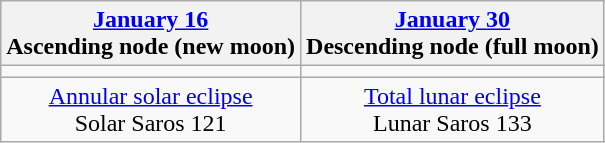<table class="wikitable">
<tr>
<th><a href='#'>January 16</a><br>Ascending node (new moon)<br></th>
<th><a href='#'>January 30</a><br>Descending node (full moon)<br></th>
</tr>
<tr>
<td></td>
<td></td>
</tr>
<tr align=center>
<td><a href='#'>Annular solar eclipse</a><br>Solar Saros 121</td>
<td><a href='#'>Total lunar eclipse</a><br>Lunar Saros 133</td>
</tr>
</table>
